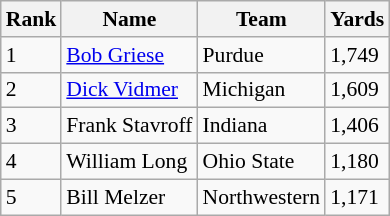<table class="wikitable" style="font-size: 90%">
<tr>
<th>Rank</th>
<th>Name</th>
<th>Team</th>
<th>Yards</th>
</tr>
<tr>
<td>1</td>
<td><a href='#'>Bob Griese</a></td>
<td>Purdue</td>
<td>1,749</td>
</tr>
<tr>
<td>2</td>
<td><a href='#'>Dick Vidmer</a></td>
<td>Michigan</td>
<td>1,609</td>
</tr>
<tr>
<td>3</td>
<td>Frank Stavroff</td>
<td>Indiana</td>
<td>1,406</td>
</tr>
<tr>
<td>4</td>
<td>William Long</td>
<td>Ohio State</td>
<td>1,180</td>
</tr>
<tr>
<td>5</td>
<td>Bill Melzer</td>
<td>Northwestern</td>
<td>1,171</td>
</tr>
</table>
